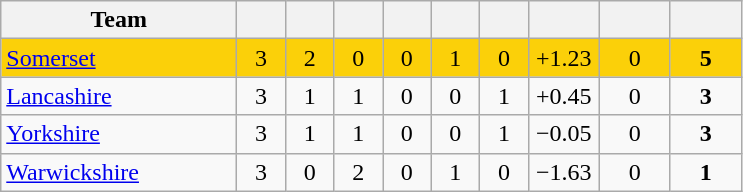<table class="wikitable" style="text-align:center">
<tr>
<th width="150">Team</th>
<th width="25"></th>
<th width="25"></th>
<th width="25"></th>
<th width="25"></th>
<th width="25"></th>
<th width="25"></th>
<th width="40"></th>
<th width="40"></th>
<th width="40"></th>
</tr>
<tr style="background:#fbd009">
<td style="text-align:left"><a href='#'>Somerset</a></td>
<td>3</td>
<td>2</td>
<td>0</td>
<td>0</td>
<td>1</td>
<td>0</td>
<td>+1.23</td>
<td>0</td>
<td><strong>5</strong></td>
</tr>
<tr>
<td style="text-align:left"><a href='#'>Lancashire</a></td>
<td>3</td>
<td>1</td>
<td>1</td>
<td>0</td>
<td>0</td>
<td>1</td>
<td>+0.45</td>
<td>0</td>
<td><strong>3</strong></td>
</tr>
<tr>
<td style="text-align:left"><a href='#'>Yorkshire</a></td>
<td>3</td>
<td>1</td>
<td>1</td>
<td>0</td>
<td>0</td>
<td>1</td>
<td>−0.05</td>
<td>0</td>
<td><strong>3</strong></td>
</tr>
<tr>
<td style="text-align:left"><a href='#'>Warwickshire</a></td>
<td>3</td>
<td>0</td>
<td>2</td>
<td>0</td>
<td>1</td>
<td>0</td>
<td>−1.63</td>
<td>0</td>
<td><strong>1</strong></td>
</tr>
</table>
